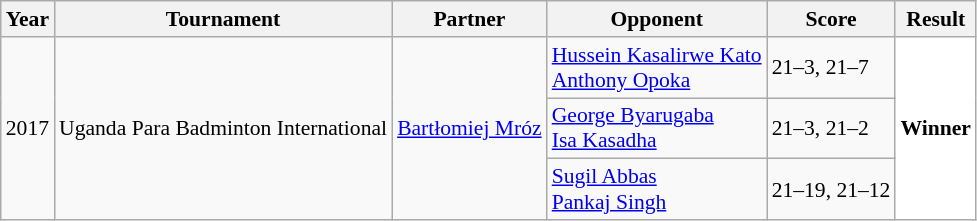<table class="sortable wikitable" style="font-size: 90%;">
<tr>
<th>Year</th>
<th>Tournament</th>
<th>Partner</th>
<th>Opponent</th>
<th>Score</th>
<th>Result</th>
</tr>
<tr>
<td rowspan="3" align="center">2017</td>
<td rowspan="3" align="left">Uganda Para Badminton International</td>
<td rowspan="3"> <a href='#'>Bartłomiej Mróz</a></td>
<td align="left"> <a href='#'>Hussein Kasalirwe Kato</a><br> <a href='#'>Anthony Opoka</a></td>
<td align="left">21–3, 21–7</td>
<td rowspan="3" style="text-align:left; background:white"> <strong>Winner</strong></td>
</tr>
<tr>
<td align="left"> <a href='#'>George Byarugaba</a><br> <a href='#'>Isa Kasadha</a></td>
<td align="left">21–3, 21–2</td>
</tr>
<tr>
<td align="left"> <a href='#'>Sugil Abbas</a><br> <a href='#'>Pankaj Singh</a></td>
<td align="left">21–19, 21–12</td>
</tr>
</table>
